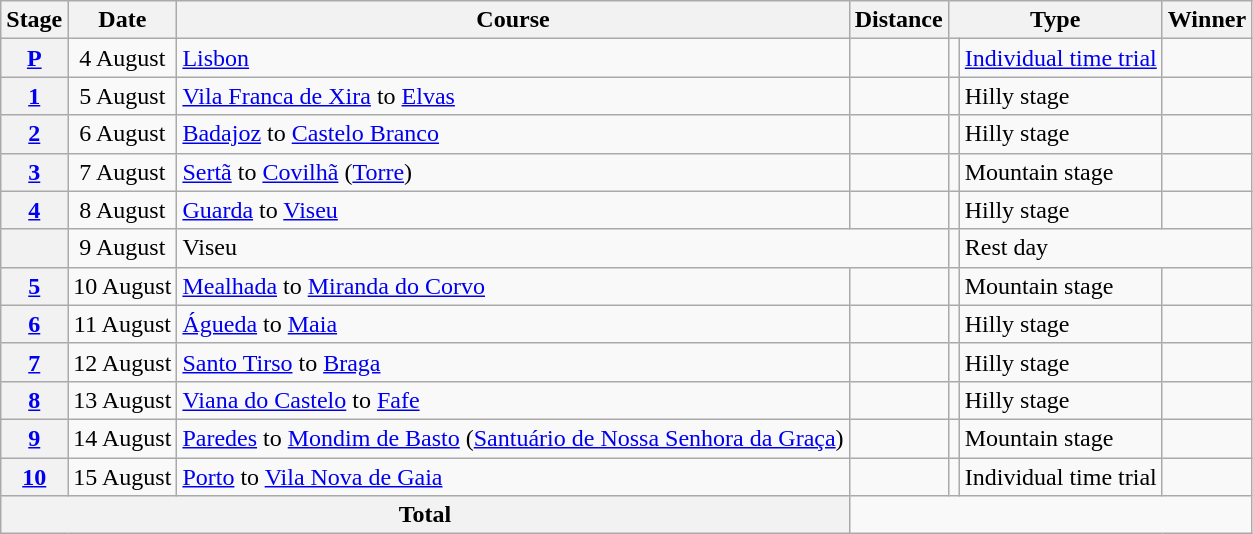<table class="wikitable">
<tr>
<th scope="col">Stage</th>
<th scope="col">Date</th>
<th scope="col">Course</th>
<th scope="col">Distance</th>
<th scope="col" colspan="2">Type</th>
<th scope="col">Winner</th>
</tr>
<tr>
<th scope="row" style="text-align:center;"><a href='#'>P</a></th>
<td style="text-align:center;">4 August</td>
<td><a href='#'>Lisbon</a></td>
<td style="text-align:center;"></td>
<td></td>
<td><a href='#'>Individual time trial</a></td>
<td></td>
</tr>
<tr>
<th scope="row" style="text-align:center;"><a href='#'>1</a></th>
<td style="text-align:center;">5 August</td>
<td><a href='#'>Vila Franca de Xira</a> to <a href='#'>Elvas</a></td>
<td style="text-align:center;"></td>
<td></td>
<td>Hilly stage</td>
<td></td>
</tr>
<tr>
<th scope="row" style="text-align:center;"><a href='#'>2</a></th>
<td style="text-align:center;">6 August</td>
<td><a href='#'>Badajoz</a> to <a href='#'>Castelo Branco</a></td>
<td style="text-align:center;"></td>
<td></td>
<td>Hilly stage</td>
<td></td>
</tr>
<tr>
<th scope="row" style="text-align:center;"><a href='#'>3</a></th>
<td style="text-align:center;">7 August</td>
<td><a href='#'>Sertã</a> to <a href='#'>Covilhã</a> (<a href='#'>Torre</a>)</td>
<td style="text-align:center;"></td>
<td></td>
<td>Mountain stage</td>
<td></td>
</tr>
<tr>
<th scope="row" style="text-align:center;"><a href='#'>4</a></th>
<td style="text-align:center;">8 August</td>
<td><a href='#'>Guarda</a> to <a href='#'>Viseu</a></td>
<td style="text-align:center;"></td>
<td></td>
<td>Hilly stage</td>
<td></td>
</tr>
<tr>
<th></th>
<td style="text-align:center;">9 August</td>
<td colspan="2" style="text-align:left;">Viseu</td>
<td></td>
<td colspan="2">Rest day</td>
</tr>
<tr>
<th scope="row" style="text-align:center;"><a href='#'>5</a></th>
<td style="text-align:center;">10 August</td>
<td><a href='#'>Mealhada</a> to <a href='#'>Miranda do Corvo</a></td>
<td style="text-align:center;"></td>
<td></td>
<td>Mountain stage</td>
<td></td>
</tr>
<tr>
<th scope="row" style="text-align:center;"><a href='#'>6</a></th>
<td style="text-align:center;">11 August</td>
<td><a href='#'>Águeda</a> to <a href='#'>Maia</a></td>
<td style="text-align:center;"></td>
<td></td>
<td>Hilly stage</td>
<td></td>
</tr>
<tr>
<th scope="row" style="text-align:center;"><a href='#'>7</a></th>
<td style="text-align:center;">12 August</td>
<td><a href='#'>Santo Tirso</a> to <a href='#'>Braga</a></td>
<td style="text-align:center;"></td>
<td></td>
<td>Hilly stage</td>
<td></td>
</tr>
<tr>
<th scope="row" style="text-align:center;"><a href='#'>8</a></th>
<td style="text-align:center;">13 August</td>
<td><a href='#'>Viana do Castelo</a> to <a href='#'>Fafe</a></td>
<td style="text-align:center;"></td>
<td></td>
<td>Hilly stage</td>
<td></td>
</tr>
<tr>
<th scope="row" style="text-align:center;"><a href='#'>9</a></th>
<td style="text-align:center;">14 August</td>
<td><a href='#'>Paredes</a> to <a href='#'>Mondim de Basto</a> (<a href='#'>Santuário de Nossa Senhora da Graça</a>)</td>
<td style="text-align:center;"></td>
<td></td>
<td>Mountain stage</td>
<td></td>
</tr>
<tr>
<th scope="row" style="text-align:center;"><a href='#'>10</a></th>
<td style="text-align:center;">15 August</td>
<td><a href='#'>Porto</a> to <a href='#'>Vila Nova de Gaia</a></td>
<td style="text-align:center;"></td>
<td></td>
<td>Individual time trial</td>
<td></td>
</tr>
<tr>
<th colspan="3">Total</th>
<td colspan="4" style="text-align:center"></td>
</tr>
</table>
